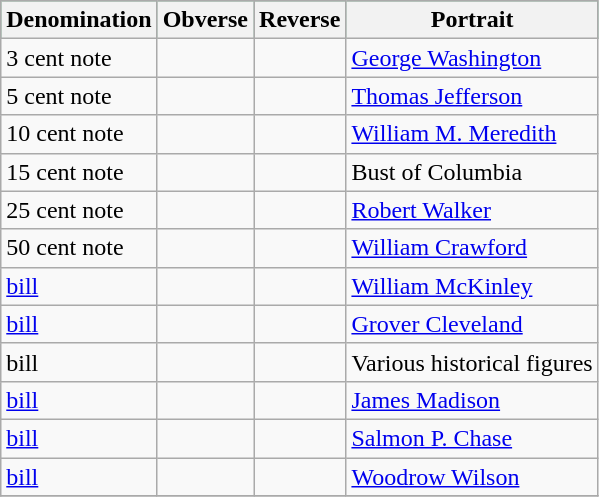<table class="wikitable">
<tr style="background:#2E8B57;">
<th>Denomination</th>
<th>Obverse</th>
<th>Reverse</th>
<th>Portrait</th>
</tr>
<tr>
<td>3 cent note</td>
<td></td>
<td></td>
<td><a href='#'>George Washington</a></td>
</tr>
<tr>
<td>5 cent note</td>
<td></td>
<td></td>
<td><a href='#'>Thomas Jefferson</a></td>
</tr>
<tr>
<td>10 cent note</td>
<td></td>
<td></td>
<td><a href='#'>William M. Meredith</a></td>
</tr>
<tr>
<td>15 cent note</td>
<td></td>
<td></td>
<td>Bust of Columbia</td>
</tr>
<tr>
<td>25 cent note</td>
<td></td>
<td></td>
<td><a href='#'>Robert Walker</a></td>
</tr>
<tr>
<td>50 cent note</td>
<td></td>
<td></td>
<td><a href='#'>William Crawford</a></td>
</tr>
<tr>
<td><a href='#'> bill</a></td>
<td></td>
<td></td>
<td><a href='#'>William McKinley</a></td>
</tr>
<tr>
<td><a href='#'> bill</a></td>
<td></td>
<td></td>
<td><a href='#'>Grover Cleveland</a></td>
</tr>
<tr>
<td> bill</td>
<td></td>
<td></td>
<td>Various historical figures</td>
</tr>
<tr>
<td><a href='#'> bill</a></td>
<td></td>
<td></td>
<td><a href='#'>James Madison</a></td>
</tr>
<tr>
<td><a href='#'> bill</a></td>
<td></td>
<td></td>
<td><a href='#'>Salmon P. Chase</a></td>
</tr>
<tr>
<td><a href='#'> bill</a></td>
<td></td>
<td></td>
<td><a href='#'>Woodrow Wilson</a></td>
</tr>
<tr>
</tr>
</table>
